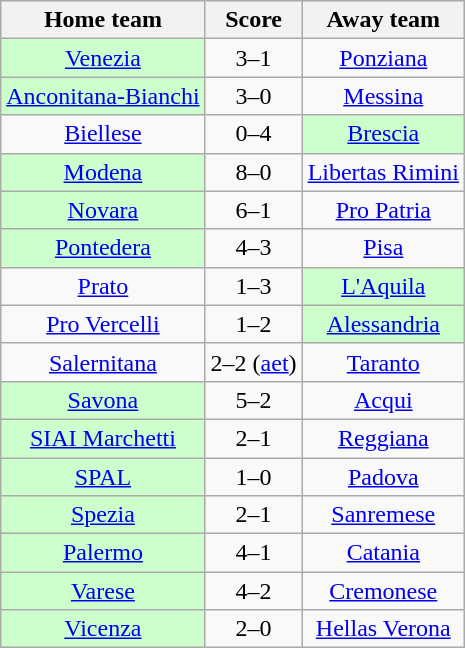<table class="wikitable" style="text-align: center">
<tr>
<th>Home team</th>
<th>Score</th>
<th>Away team</th>
</tr>
<tr>
<td bgcolor="ccffcc"><a href='#'>Venezia</a></td>
<td>3–1</td>
<td><a href='#'>Ponziana</a></td>
</tr>
<tr>
<td bgcolor="ccffcc"><a href='#'>Anconitana-Bianchi</a></td>
<td>3–0</td>
<td><a href='#'>Messina</a></td>
</tr>
<tr>
<td><a href='#'>Biellese</a></td>
<td>0–4</td>
<td bgcolor="ccffcc"><a href='#'>Brescia</a></td>
</tr>
<tr>
<td bgcolor="ccffcc"><a href='#'>Modena</a></td>
<td>8–0</td>
<td><a href='#'>Libertas Rimini</a></td>
</tr>
<tr>
<td bgcolor="ccffcc"><a href='#'>Novara</a></td>
<td>6–1</td>
<td><a href='#'>Pro Patria</a></td>
</tr>
<tr>
<td bgcolor="ccffcc"><a href='#'>Pontedera</a></td>
<td>4–3</td>
<td><a href='#'>Pisa</a></td>
</tr>
<tr>
<td><a href='#'>Prato</a></td>
<td>1–3</td>
<td bgcolor="ccffcc"><a href='#'>L'Aquila</a></td>
</tr>
<tr>
<td><a href='#'>Pro Vercelli</a></td>
<td>1–2</td>
<td bgcolor="ccffcc"><a href='#'>Alessandria</a></td>
</tr>
<tr>
<td><a href='#'>Salernitana</a></td>
<td>2–2 (<a href='#'>aet</a>)</td>
<td><a href='#'>Taranto</a></td>
</tr>
<tr>
<td bgcolor="ccffcc"><a href='#'>Savona</a></td>
<td>5–2</td>
<td><a href='#'>Acqui</a></td>
</tr>
<tr>
<td bgcolor="ccffcc"><a href='#'>SIAI Marchetti</a></td>
<td>2–1</td>
<td><a href='#'>Reggiana</a></td>
</tr>
<tr>
<td bgcolor="ccffcc"><a href='#'>SPAL</a></td>
<td>1–0</td>
<td><a href='#'>Padova</a></td>
</tr>
<tr>
<td bgcolor="ccffcc"><a href='#'>Spezia</a></td>
<td>2–1</td>
<td><a href='#'>Sanremese</a></td>
</tr>
<tr>
<td bgcolor="ccffcc"><a href='#'>Palermo</a></td>
<td>4–1</td>
<td><a href='#'>Catania</a></td>
</tr>
<tr>
<td bgcolor="ccffcc"><a href='#'>Varese</a></td>
<td>4–2</td>
<td><a href='#'>Cremonese</a></td>
</tr>
<tr>
<td bgcolor="ccffcc"><a href='#'>Vicenza</a></td>
<td>2–0</td>
<td><a href='#'>Hellas Verona</a></td>
</tr>
</table>
